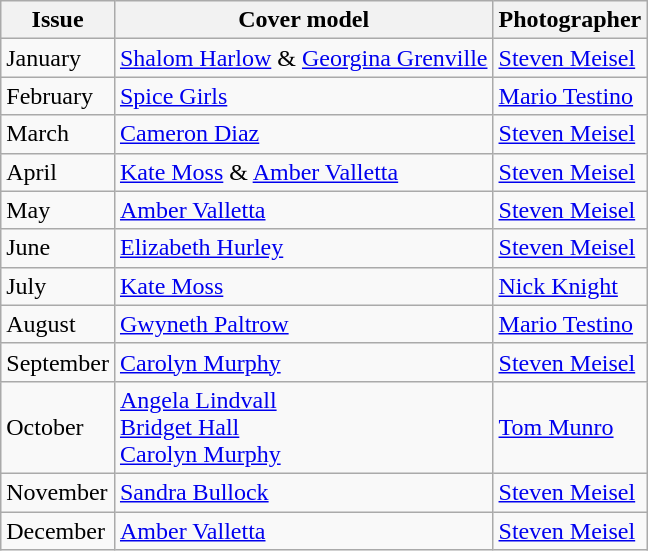<table class="sortable wikitable">
<tr>
<th>Issue</th>
<th>Cover model</th>
<th>Photographer</th>
</tr>
<tr>
<td>January</td>
<td><a href='#'>Shalom Harlow</a> & <a href='#'>Georgina Grenville</a></td>
<td><a href='#'>Steven Meisel</a></td>
</tr>
<tr>
<td>February</td>
<td><a href='#'>Spice Girls</a></td>
<td><a href='#'>Mario Testino</a></td>
</tr>
<tr>
<td>March</td>
<td><a href='#'>Cameron Diaz</a></td>
<td><a href='#'>Steven Meisel</a></td>
</tr>
<tr>
<td>April</td>
<td><a href='#'>Kate Moss</a> & <a href='#'>Amber Valletta</a></td>
<td><a href='#'>Steven Meisel</a></td>
</tr>
<tr>
<td>May</td>
<td><a href='#'>Amber Valletta</a></td>
<td><a href='#'>Steven Meisel</a></td>
</tr>
<tr>
<td>June</td>
<td><a href='#'>Elizabeth Hurley</a></td>
<td><a href='#'>Steven Meisel</a></td>
</tr>
<tr>
<td>July</td>
<td><a href='#'>Kate Moss</a></td>
<td><a href='#'>Nick Knight</a></td>
</tr>
<tr>
<td>August</td>
<td><a href='#'>Gwyneth Paltrow</a></td>
<td><a href='#'>Mario Testino</a></td>
</tr>
<tr>
<td>September</td>
<td><a href='#'>Carolyn Murphy</a></td>
<td><a href='#'>Steven Meisel</a></td>
</tr>
<tr>
<td>October</td>
<td><a href='#'>Angela Lindvall</a><br><a href='#'>Bridget Hall</a><br><a href='#'>Carolyn Murphy</a></td>
<td><a href='#'>Tom Munro</a></td>
</tr>
<tr>
<td>November</td>
<td><a href='#'>Sandra Bullock</a></td>
<td><a href='#'>Steven Meisel</a></td>
</tr>
<tr>
<td>December</td>
<td><a href='#'>Amber Valletta</a></td>
<td><a href='#'>Steven Meisel</a></td>
</tr>
</table>
